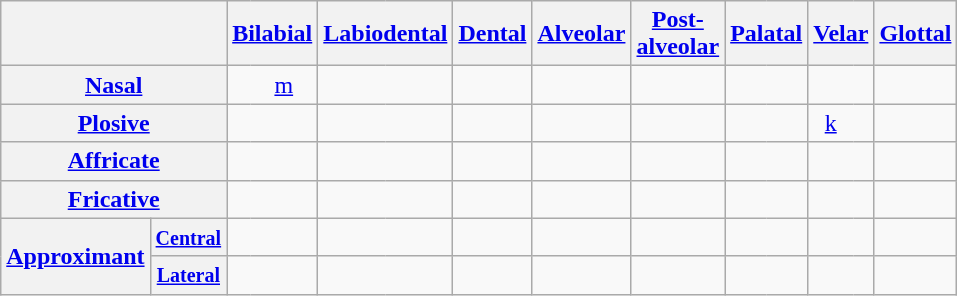<table class="wikitable" style="text-align: center">
<tr>
<th colspan="2"></th>
<th colspan="2"><a href='#'>Bilabial</a></th>
<th colspan="2"><a href='#'>Labiodental</a></th>
<th colspan="2"><a href='#'>Dental</a></th>
<th colspan="2"><a href='#'>Alveolar</a></th>
<th colspan="2"><a href='#'>Post-</a><br><a href='#'>alveolar</a></th>
<th colspan="2"><a href='#'>Palatal</a></th>
<th colspan="2"><a href='#'>Velar</a></th>
<th colspan="2"><a href='#'>Glottal</a></th>
</tr>
<tr>
<th colspan="2"><a href='#'>Nasal</a></th>
<td style="border-right: 0;"></td>
<td style="border-left: 0;"><a href='#'>m</a></td>
<td colspan="2"></td>
<td colspan="2"></td>
<td style="border-right: 0;"></td>
<td style="border-left: 0;"></td>
<td colspan="2"></td>
<td colspan="2"></td>
<td style="border-right: 0;"></td>
<td style="border-left: 0;"></td>
<td colspan="2"></td>
</tr>
<tr>
<th colspan="2"><a href='#'>Plosive</a></th>
<td style="border-right: 0;"></td>
<td style="border-left: 0;"></td>
<td colspan="2"></td>
<td colspan="2"></td>
<td style="border-right: 0;"></td>
<td style="border-left: 0;"></td>
<td style="border-right: 0;"></td>
<td style="border-left: 0;"></td>
<td colspan="2"></td>
<td style="border-right: 0;"><a href='#'>k</a></td>
<td style="border-left: 0;"></td>
<td style="border-right: 0;"></td>
<td style="border-left: 0;"></td>
</tr>
<tr>
<th colspan="2"><a href='#'>Affricate</a></th>
<td style="border-right: 0;"></td>
<td style="border-left: 0;"></td>
<td colspan="2"></td>
<td style="border-right: 0;"></td>
<td style="border-left: 0;"></td>
<td colspan="2"></td>
<td style="border-right: 0;"></td>
<td style="border-left: 0;"></td>
<td colspan="2"></td>
<td style="border-right: 0;"></td>
<td style="border-left: 0;"></td>
<td colspan="2"></td>
</tr>
<tr>
<th colspan="2"><a href='#'>Fricative</a></th>
<td colspan="2"></td>
<td style="border-right: 0;"></td>
<td style="border-left: 0;"></td>
<td style="border-right: 0;"></td>
<td style="border-left: 0;"></td>
<td style="border-right: 0;"></td>
<td style="border-left: 0;"></td>
<td style="border-right: 0;"></td>
<td style="border-left: 0;"></td>
<td colspan="2"></td>
<td style="border-right: 0;"></td>
<td style="border-left: 0;"></td>
<td style="border-right: 0;"></td>
<td style="border-left: 0;"></td>
</tr>
<tr>
<th rowspan="2"><a href='#'>Approximant</a></th>
<th><small><a href='#'>Central</a></small></th>
<td colspan="2"></td>
<td colspan="2"></td>
<td colspan="2"></td>
<td colspan="2"></td>
<td style="border-right: 0;"></td>
<td style="border-left: 0;"></td>
<td style="border-right: 0;"></td>
<td style="border-left: 0;"></td>
<td style="border-right: 0;"></td>
<td style="border-left: 0;"></td>
<td colspan="2"></td>
</tr>
<tr>
<th><small><a href='#'>Lateral</a></small></th>
<td colspan="2"></td>
<td colspan="2"></td>
<td colspan="2"></td>
<td style="border-right: 0;"></td>
<td style="border-left: 0;"></td>
<td colspan="2"></td>
<td colspan="2"></td>
<td colspan="2"></td>
<td colspan="2"></td>
</tr>
</table>
